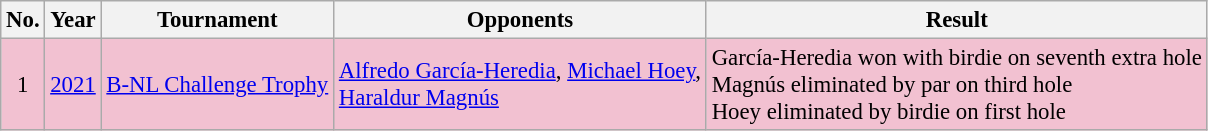<table class="wikitable" style="font-size:95%;">
<tr>
<th>No.</th>
<th>Year</th>
<th>Tournament</th>
<th>Opponents</th>
<th>Result</th>
</tr>
<tr style="background:#F2C1D1;">
<td align=center>1</td>
<td><a href='#'>2021</a></td>
<td><a href='#'>B-NL Challenge Trophy</a></td>
<td> <a href='#'>Alfredo García-Heredia</a>,  <a href='#'>Michael Hoey</a>,<br> <a href='#'>Haraldur Magnús</a></td>
<td>García-Heredia won with birdie on seventh extra hole<br>Magnús eliminated by par on third hole<br>Hoey eliminated by birdie on first hole</td>
</tr>
</table>
